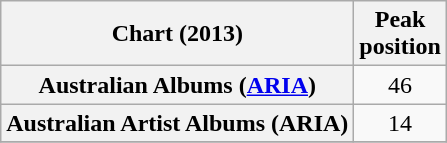<table class="wikitable sortable plainrowheaders" style="text-align:center;">
<tr>
<th scope="col">Chart (2013)</th>
<th scope="col">Peak<br>position</th>
</tr>
<tr>
<th scope="row">Australian Albums (<a href='#'>ARIA</a>)</th>
<td>46</td>
</tr>
<tr>
<th scope="row">Australian Artist Albums (ARIA)</th>
<td>14</td>
</tr>
<tr>
</tr>
</table>
